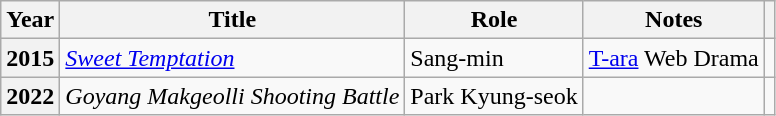<table class="wikitable plainrowheaders">
<tr>
<th scope="col">Year</th>
<th scope="col">Title</th>
<th scope="col">Role</th>
<th scope="col">Notes</th>
<th scope="col" class="unsortable"></th>
</tr>
<tr>
<th scope="row">2015</th>
<td><em><a href='#'>Sweet Temptation</a></em></td>
<td>Sang-min</td>
<td><a href='#'>T-ara</a> Web Drama</td>
<td style="text-align:center"></td>
</tr>
<tr>
<th scope="row">2022</th>
<td><em>Goyang Makgeolli Shooting Battle</em></td>
<td>Park Kyung-seok</td>
<td></td>
<td style="text-align:center"></td>
</tr>
</table>
